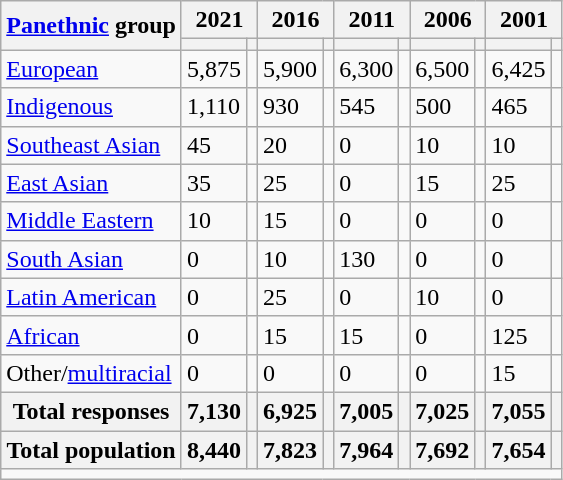<table class="wikitable collapsible sortable">
<tr>
<th rowspan="2"><a href='#'>Panethnic</a> group</th>
<th colspan="2">2021</th>
<th colspan="2">2016</th>
<th colspan="2">2011</th>
<th colspan="2">2006</th>
<th colspan="2">2001</th>
</tr>
<tr>
<th><a href='#'></a></th>
<th></th>
<th></th>
<th></th>
<th></th>
<th></th>
<th></th>
<th></th>
<th></th>
<th></th>
</tr>
<tr>
<td><a href='#'>European</a></td>
<td>5,875</td>
<td></td>
<td>5,900</td>
<td></td>
<td>6,300</td>
<td></td>
<td>6,500</td>
<td></td>
<td>6,425</td>
<td></td>
</tr>
<tr>
<td><a href='#'>Indigenous</a></td>
<td>1,110</td>
<td></td>
<td>930</td>
<td></td>
<td>545</td>
<td></td>
<td>500</td>
<td></td>
<td>465</td>
<td></td>
</tr>
<tr>
<td><a href='#'>Southeast Asian</a></td>
<td>45</td>
<td></td>
<td>20</td>
<td></td>
<td>0</td>
<td></td>
<td>10</td>
<td></td>
<td>10</td>
<td></td>
</tr>
<tr>
<td><a href='#'>East Asian</a></td>
<td>35</td>
<td></td>
<td>25</td>
<td></td>
<td>0</td>
<td></td>
<td>15</td>
<td></td>
<td>25</td>
<td></td>
</tr>
<tr>
<td><a href='#'>Middle Eastern</a></td>
<td>10</td>
<td></td>
<td>15</td>
<td></td>
<td>0</td>
<td></td>
<td>0</td>
<td></td>
<td>0</td>
<td></td>
</tr>
<tr>
<td><a href='#'>South Asian</a></td>
<td>0</td>
<td></td>
<td>10</td>
<td></td>
<td>130</td>
<td></td>
<td>0</td>
<td></td>
<td>0</td>
<td></td>
</tr>
<tr>
<td><a href='#'>Latin American</a></td>
<td>0</td>
<td></td>
<td>25</td>
<td></td>
<td>0</td>
<td></td>
<td>10</td>
<td></td>
<td>0</td>
<td></td>
</tr>
<tr>
<td><a href='#'>African</a></td>
<td>0</td>
<td></td>
<td>15</td>
<td></td>
<td>15</td>
<td></td>
<td>0</td>
<td></td>
<td>125</td>
<td></td>
</tr>
<tr>
<td>Other/<a href='#'>multiracial</a></td>
<td>0</td>
<td></td>
<td>0</td>
<td></td>
<td>0</td>
<td></td>
<td>0</td>
<td></td>
<td>15</td>
<td></td>
</tr>
<tr>
<th>Total responses</th>
<th>7,130</th>
<th></th>
<th>6,925</th>
<th></th>
<th>7,005</th>
<th></th>
<th>7,025</th>
<th></th>
<th>7,055</th>
<th></th>
</tr>
<tr class="sortbottom">
<th>Total population</th>
<th>8,440</th>
<th></th>
<th>7,823</th>
<th></th>
<th>7,964</th>
<th></th>
<th>7,692</th>
<th></th>
<th>7,654</th>
<th></th>
</tr>
<tr class="sortbottom">
<td colspan="11"></td>
</tr>
</table>
